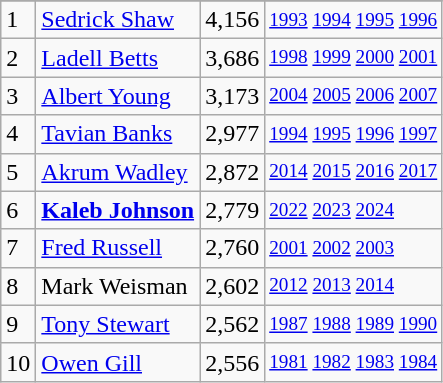<table class="wikitable">
<tr>
</tr>
<tr>
<td>1</td>
<td><a href='#'>Sedrick Shaw</a></td>
<td><abbr>4,156</abbr></td>
<td style="font-size:80%;"><a href='#'>1993</a> <a href='#'>1994</a> <a href='#'>1995</a> <a href='#'>1996</a></td>
</tr>
<tr>
<td>2</td>
<td><a href='#'>Ladell Betts</a></td>
<td><abbr>3,686</abbr></td>
<td style="font-size:80%;"><a href='#'>1998</a> <a href='#'>1999</a> <a href='#'>2000</a> <a href='#'>2001</a></td>
</tr>
<tr>
<td>3</td>
<td><a href='#'>Albert Young</a></td>
<td><abbr>3,173</abbr></td>
<td style="font-size:80%;"><a href='#'>2004</a> <a href='#'>2005</a> <a href='#'>2006</a> <a href='#'>2007</a></td>
</tr>
<tr>
<td>4</td>
<td><a href='#'>Tavian Banks</a></td>
<td><abbr>2,977</abbr></td>
<td style="font-size:80%;"><a href='#'>1994</a> <a href='#'>1995</a> <a href='#'>1996</a> <a href='#'>1997</a></td>
</tr>
<tr>
<td>5</td>
<td><a href='#'>Akrum Wadley</a></td>
<td><abbr>2,872</abbr></td>
<td style="font-size:80%;"><a href='#'>2014</a> <a href='#'>2015</a> <a href='#'>2016</a> <a href='#'>2017</a></td>
</tr>
<tr>
<td>6</td>
<td><strong><a href='#'>Kaleb Johnson</a></strong></td>
<td><abbr>2,779</abbr></td>
<td style="font-size:80%;"><a href='#'>2022</a> <a href='#'>2023</a> <a href='#'>2024</a></td>
</tr>
<tr>
<td>7</td>
<td><a href='#'>Fred Russell</a></td>
<td><abbr>2,760</abbr></td>
<td style="font-size:80%;"><a href='#'>2001</a> <a href='#'>2002</a> <a href='#'>2003</a></td>
</tr>
<tr>
<td>8</td>
<td>Mark Weisman</td>
<td>2,602</td>
<td style="font-size:80%;"><a href='#'>2012</a> <a href='#'>2013</a> <a href='#'>2014</a></td>
</tr>
<tr>
<td>9</td>
<td><a href='#'>Tony Stewart</a></td>
<td>2,562</td>
<td style="font-size:80%;"><a href='#'>1987</a> <a href='#'>1988</a> <a href='#'>1989</a> <a href='#'>1990</a></td>
</tr>
<tr>
<td>10</td>
<td><a href='#'>Owen Gill</a></td>
<td>2,556</td>
<td style="font-size:80%;"><a href='#'>1981</a> <a href='#'>1982</a> <a href='#'>1983</a> <a href='#'>1984</a><br></td>
</tr>
</table>
